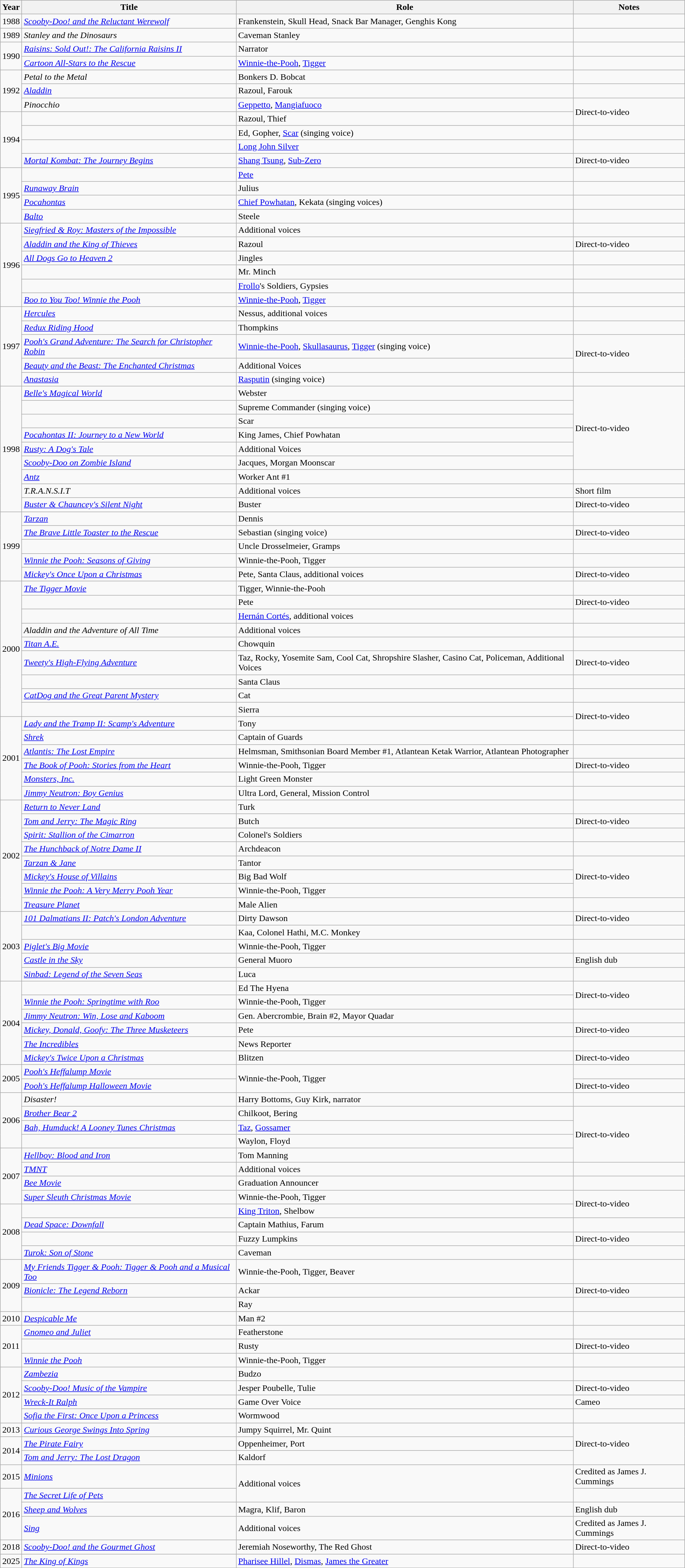<table class="wikitable sortable mw-collapsible">
<tr>
<th>Year</th>
<th>Title</th>
<th>Role</th>
<th>Notes</th>
</tr>
<tr>
<td>1988</td>
<td><em><a href='#'>Scooby-Doo! and the Reluctant Werewolf</a></em></td>
<td>Frankenstein, Skull Head, Snack Bar Manager, Genghis Kong</td>
<td></td>
</tr>
<tr>
<td>1989</td>
<td><em>Stanley and the Dinosaurs</em></td>
<td>Caveman Stanley</td>
<td></td>
</tr>
<tr>
<td rowspan="2">1990</td>
<td><em><a href='#'>Raisins: Sold Out!: The California Raisins II</a></em></td>
<td>Narrator</td>
<td></td>
</tr>
<tr>
<td><em><a href='#'>Cartoon All-Stars to the Rescue</a></em></td>
<td><a href='#'>Winnie-the-Pooh</a>, <a href='#'>Tigger</a></td>
<td></td>
</tr>
<tr>
<td rowspan="3">1992</td>
<td><em>Petal to the Metal</em></td>
<td>Bonkers D. Bobcat</td>
<td></td>
</tr>
<tr>
<td><em><a href='#'>Aladdin</a></em></td>
<td>Razoul, Farouk</td>
<td></td>
</tr>
<tr>
<td><em>Pinocchio</em></td>
<td><a href='#'>Geppetto</a>, <a href='#'>Mangiafuoco</a></td>
<td rowspan="2">Direct-to-video</td>
</tr>
<tr>
<td rowspan="4">1994</td>
<td><em></em></td>
<td>Razoul, Thief</td>
</tr>
<tr>
<td><em></em></td>
<td>Ed, Gopher, <a href='#'>Scar</a> (singing voice)</td>
<td></td>
</tr>
<tr>
<td><em></em></td>
<td><a href='#'>Long John Silver</a></td>
<td></td>
</tr>
<tr>
<td><em><a href='#'>Mortal Kombat: The Journey Begins</a></em></td>
<td><a href='#'>Shang Tsung</a>, <a href='#'>Sub-Zero</a></td>
<td>Direct-to-video</td>
</tr>
<tr>
<td rowspan="4">1995</td>
<td><em></em></td>
<td><a href='#'>Pete</a></td>
<td></td>
</tr>
<tr>
<td><em><a href='#'>Runaway Brain</a></em></td>
<td>Julius</td>
<td></td>
</tr>
<tr>
<td><em><a href='#'>Pocahontas</a></em></td>
<td><a href='#'>Chief Powhatan</a>, Kekata (singing voices)</td>
<td></td>
</tr>
<tr>
<td><em><a href='#'>Balto</a></em></td>
<td>Steele</td>
<td></td>
</tr>
<tr>
<td rowspan="6">1996</td>
<td><em><a href='#'>Siegfried & Roy: Masters of the Impossible</a></em></td>
<td>Additional voices</td>
<td></td>
</tr>
<tr>
<td><em><a href='#'>Aladdin and the King of Thieves</a></em></td>
<td>Razoul</td>
<td>Direct-to-video</td>
</tr>
<tr>
<td><em><a href='#'>All Dogs Go to Heaven 2</a></em></td>
<td>Jingles</td>
<td></td>
</tr>
<tr>
<td><em></em></td>
<td>Mr. Minch</td>
<td></td>
</tr>
<tr>
<td><em></em></td>
<td><a href='#'>Frollo</a>'s Soldiers, Gypsies</td>
<td></td>
</tr>
<tr>
<td><em><a href='#'>Boo to You Too! Winnie the Pooh</a></em></td>
<td><a href='#'>Winnie-the-Pooh</a>, <a href='#'>Tigger</a></td>
<td></td>
</tr>
<tr>
<td rowspan="5">1997</td>
<td><em><a href='#'>Hercules</a></em></td>
<td>Nessus, additional voices</td>
<td></td>
</tr>
<tr>
<td><em><a href='#'>Redux Riding Hood</a></em></td>
<td>Thompkins</td>
<td></td>
</tr>
<tr>
<td><em><a href='#'>Pooh's Grand Adventure: The Search for Christopher Robin</a></em></td>
<td><a href='#'>Winnie-the-Pooh</a>, <a href='#'>Skullasaurus</a>, <a href='#'>Tigger</a> (singing voice)</td>
<td rowspan="2">Direct-to-video</td>
</tr>
<tr>
<td><em><a href='#'>Beauty and the Beast: The Enchanted Christmas</a></em></td>
<td>Additional Voices</td>
</tr>
<tr>
<td><em><a href='#'>Anastasia</a></em></td>
<td><a href='#'>Rasputin</a> (singing voice)</td>
<td></td>
</tr>
<tr>
<td rowspan="9">1998</td>
<td><em><a href='#'>Belle's Magical World</a></em></td>
<td>Webster</td>
<td rowspan="6">Direct-to-video</td>
</tr>
<tr>
<td><em></em></td>
<td>Supreme Commander (singing voice)</td>
</tr>
<tr>
<td><em></em></td>
<td>Scar</td>
</tr>
<tr>
<td><em><a href='#'>Pocahontas II: Journey to a New World</a></em></td>
<td>King James, Chief Powhatan</td>
</tr>
<tr>
<td><em><a href='#'>Rusty: A Dog's Tale</a></em></td>
<td>Additional Voices</td>
</tr>
<tr>
<td><em><a href='#'>Scooby-Doo on Zombie Island</a></em></td>
<td>Jacques, Morgan Moonscar</td>
</tr>
<tr>
<td><em><a href='#'>Antz</a></em></td>
<td>Worker Ant #1</td>
<td></td>
</tr>
<tr>
<td><em>T.R.A.N.S.I.T</em></td>
<td>Additional voices</td>
<td>Short film</td>
</tr>
<tr>
<td><em><a href='#'>Buster & Chauncey's Silent Night</a></em></td>
<td>Buster</td>
<td>Direct-to-video</td>
</tr>
<tr>
<td rowspan="5">1999</td>
<td><em><a href='#'>Tarzan</a></em></td>
<td>Dennis</td>
<td></td>
</tr>
<tr>
<td><em><a href='#'>The Brave Little Toaster to the Rescue</a></em></td>
<td>Sebastian (singing voice)</td>
<td>Direct-to-video</td>
</tr>
<tr>
<td><em></em></td>
<td>Uncle Drosselmeier, Gramps</td>
<td></td>
</tr>
<tr>
<td><em><a href='#'>Winnie the Pooh: Seasons of Giving</a></em></td>
<td>Winnie-the-Pooh, Tigger</td>
<td></td>
</tr>
<tr>
<td><em><a href='#'>Mickey's Once Upon a Christmas</a></em></td>
<td>Pete, Santa Claus, additional voices</td>
<td>Direct-to-video</td>
</tr>
<tr>
<td rowspan="9">2000</td>
<td><em><a href='#'>The Tigger Movie</a></em></td>
<td>Tigger, Winnie-the-Pooh</td>
<td></td>
</tr>
<tr>
<td><em></em></td>
<td>Pete</td>
<td>Direct-to-video</td>
</tr>
<tr>
<td><em></em></td>
<td><a href='#'>Hernán Cortés</a>, additional voices</td>
<td></td>
</tr>
<tr>
<td><em>Aladdin and the Adventure of All Time</em></td>
<td>Additional voices</td>
<td></td>
</tr>
<tr>
<td><em><a href='#'>Titan A.E.</a></em></td>
<td>Chowquin</td>
<td></td>
</tr>
<tr>
<td><em><a href='#'>Tweety's High-Flying Adventure</a></em></td>
<td>Taz, Rocky, Yosemite Sam, Cool Cat, Shropshire Slasher, Casino Cat, Policeman, Additional Voices</td>
<td>Direct-to-video</td>
</tr>
<tr>
<td><em></em></td>
<td>Santa Claus</td>
<td></td>
</tr>
<tr>
<td><em><a href='#'>CatDog and the Great Parent Mystery</a></em></td>
<td>Cat</td>
<td></td>
</tr>
<tr>
<td><em></em></td>
<td>Sierra</td>
<td rowspan="2">Direct-to-video</td>
</tr>
<tr>
<td rowspan="6">2001</td>
<td><em><a href='#'>Lady and the Tramp II: Scamp's Adventure</a></em></td>
<td>Tony</td>
</tr>
<tr>
<td><em><a href='#'>Shrek</a></em></td>
<td>Captain of Guards</td>
<td></td>
</tr>
<tr>
<td><em><a href='#'>Atlantis: The Lost Empire</a></em></td>
<td>Helmsman, Smithsonian Board Member #1, Atlantean Ketak Warrior, Atlantean Photographer</td>
<td></td>
</tr>
<tr>
<td><em><a href='#'>The Book of Pooh: Stories from the Heart</a></em></td>
<td>Winnie-the-Pooh, Tigger</td>
<td>Direct-to-video</td>
</tr>
<tr>
<td><em><a href='#'>Monsters, Inc.</a></em></td>
<td>Light Green Monster</td>
<td></td>
</tr>
<tr>
<td><em><a href='#'>Jimmy Neutron: Boy Genius</a></em></td>
<td>Ultra Lord, General, Mission Control</td>
<td></td>
</tr>
<tr>
<td rowspan="8">2002</td>
<td><em><a href='#'>Return to Never Land</a></em></td>
<td>Turk</td>
<td></td>
</tr>
<tr>
<td><em><a href='#'>Tom and Jerry: The Magic Ring</a></em></td>
<td>Butch</td>
<td>Direct-to-video</td>
</tr>
<tr>
<td><em><a href='#'>Spirit: Stallion of the Cimarron</a></em></td>
<td>Colonel's Soldiers</td>
<td></td>
</tr>
<tr>
<td><em><a href='#'>The Hunchback of Notre Dame II</a></em></td>
<td>Archdeacon</td>
<td></td>
</tr>
<tr>
<td><em><a href='#'>Tarzan & Jane</a></em></td>
<td>Tantor</td>
<td rowspan="3">Direct-to-video</td>
</tr>
<tr>
<td><em><a href='#'>Mickey's House of Villains</a></em></td>
<td>Big Bad Wolf</td>
</tr>
<tr>
<td><em><a href='#'>Winnie the Pooh: A Very Merry Pooh Year</a></em></td>
<td>Winnie-the-Pooh, Tigger</td>
</tr>
<tr>
<td><em><a href='#'>Treasure Planet</a></em></td>
<td>Male Alien</td>
<td></td>
</tr>
<tr>
<td rowspan="5">2003</td>
<td><em><a href='#'>101 Dalmatians II: Patch's London Adventure</a></em></td>
<td>Dirty Dawson</td>
<td>Direct-to-video</td>
</tr>
<tr>
<td><em></em></td>
<td>Kaa, Colonel Hathi, M.C. Monkey</td>
<td></td>
</tr>
<tr>
<td><em><a href='#'>Piglet's Big Movie</a></em></td>
<td>Winnie-the-Pooh, Tigger</td>
<td></td>
</tr>
<tr>
<td><em><a href='#'>Castle in the Sky</a></em></td>
<td>General Muoro</td>
<td>English dub</td>
</tr>
<tr>
<td><em><a href='#'>Sinbad: Legend of the Seven Seas</a></em></td>
<td>Luca</td>
<td></td>
</tr>
<tr>
<td rowspan="6">2004</td>
<td><em></em></td>
<td>Ed The Hyena</td>
<td rowspan="2">Direct-to-video</td>
</tr>
<tr>
<td><em><a href='#'>Winnie the Pooh: Springtime with Roo</a></em></td>
<td>Winnie-the-Pooh, Tigger</td>
</tr>
<tr>
<td><em><a href='#'>Jimmy Neutron: Win, Lose and Kaboom</a></em></td>
<td>Gen. Abercrombie, Brain #2, Mayor Quadar</td>
<td></td>
</tr>
<tr>
<td><em><a href='#'>Mickey, Donald, Goofy: The Three Musketeers</a></em></td>
<td>Pete</td>
<td>Direct-to-video</td>
</tr>
<tr>
<td><em><a href='#'>The Incredibles</a></em></td>
<td>News Reporter</td>
<td></td>
</tr>
<tr>
<td><em><a href='#'>Mickey's Twice Upon a Christmas</a></em></td>
<td>Blitzen</td>
<td>Direct-to-video</td>
</tr>
<tr>
<td rowspan="2">2005</td>
<td><em><a href='#'>Pooh's Heffalump Movie</a></em></td>
<td rowspan="2">Winnie-the-Pooh, Tigger</td>
<td></td>
</tr>
<tr>
<td><em><a href='#'>Pooh's Heffalump Halloween Movie</a></em></td>
<td>Direct-to-video</td>
</tr>
<tr>
<td rowspan="4">2006</td>
<td><em>Disaster!</em></td>
<td>Harry Bottoms, Guy Kirk, narrator</td>
<td></td>
</tr>
<tr>
<td><em><a href='#'>Brother Bear 2</a></em></td>
<td>Chilkoot, Bering</td>
<td rowspan="4">Direct-to-video</td>
</tr>
<tr>
<td><em><a href='#'>Bah, Humduck! A Looney Tunes Christmas</a></em></td>
<td><a href='#'>Taz</a>, <a href='#'>Gossamer</a></td>
</tr>
<tr>
<td><em></em></td>
<td>Waylon, Floyd</td>
</tr>
<tr>
<td rowspan="4">2007</td>
<td><em><a href='#'>Hellboy: Blood and Iron</a></em></td>
<td>Tom Manning</td>
</tr>
<tr>
<td><em><a href='#'>TMNT</a></em></td>
<td>Additional voices</td>
<td></td>
</tr>
<tr>
<td><em><a href='#'>Bee Movie</a></em></td>
<td>Graduation Announcer</td>
<td></td>
</tr>
<tr>
<td><em><a href='#'>Super Sleuth Christmas Movie</a></em></td>
<td>Winnie-the-Pooh, Tigger</td>
<td rowspan="2">Direct-to-video</td>
</tr>
<tr>
<td rowspan="4">2008</td>
<td><em></em></td>
<td><a href='#'>King Triton</a>, Shelbow</td>
</tr>
<tr>
<td><em><a href='#'>Dead Space: Downfall</a></em></td>
<td>Captain Mathius, Farum</td>
<td></td>
</tr>
<tr>
<td><em></em></td>
<td>Fuzzy Lumpkins</td>
<td>Direct-to-video</td>
</tr>
<tr>
<td><em><a href='#'>Turok: Son of Stone</a></em></td>
<td>Caveman</td>
<td></td>
</tr>
<tr>
<td rowspan="3">2009</td>
<td><em><a href='#'>My Friends Tigger & Pooh: Tigger & Pooh and a Musical Too</a></em></td>
<td>Winnie-the-Pooh, Tigger, Beaver</td>
<td></td>
</tr>
<tr>
<td><em><a href='#'>Bionicle: The Legend Reborn</a></em></td>
<td>Ackar</td>
<td>Direct-to-video</td>
</tr>
<tr>
<td><em></em></td>
<td>Ray</td>
<td></td>
</tr>
<tr>
<td>2010</td>
<td><em><a href='#'>Despicable Me</a></em></td>
<td>Man #2</td>
<td></td>
</tr>
<tr>
<td rowspan="3">2011</td>
<td><em><a href='#'>Gnomeo and Juliet</a></em></td>
<td>Featherstone</td>
<td></td>
</tr>
<tr>
<td><em></em></td>
<td>Rusty</td>
<td>Direct-to-video</td>
</tr>
<tr>
<td><em><a href='#'>Winnie the Pooh</a></em></td>
<td>Winnie-the-Pooh, Tigger</td>
<td></td>
</tr>
<tr>
<td rowspan="4">2012</td>
<td><em><a href='#'>Zambezia</a></em></td>
<td>Budzo</td>
<td></td>
</tr>
<tr>
<td><em><a href='#'>Scooby-Doo! Music of the Vampire</a></em></td>
<td>Jesper Poubelle, Tulie</td>
<td>Direct-to-video</td>
</tr>
<tr>
<td><em><a href='#'>Wreck-It Ralph</a></em></td>
<td>Game Over Voice</td>
<td>Cameo</td>
</tr>
<tr>
<td><em><a href='#'>Sofia the First: Once Upon a Princess</a></em></td>
<td>Wormwood</td>
<td></td>
</tr>
<tr>
<td>2013</td>
<td><em><a href='#'>Curious George Swings Into Spring</a></em></td>
<td>Jumpy Squirrel, Mr. Quint</td>
<td rowspan="3">Direct-to-video</td>
</tr>
<tr>
<td rowspan="2">2014</td>
<td><em><a href='#'>The Pirate Fairy</a></em></td>
<td>Oppenheimer, Port</td>
</tr>
<tr>
<td><em><a href='#'>Tom and Jerry: The Lost Dragon</a></em></td>
<td>Kaldorf</td>
</tr>
<tr>
<td>2015</td>
<td><em><a href='#'>Minions</a></em></td>
<td rowspan="2">Additional voices</td>
<td>Credited as James J. Cummings</td>
</tr>
<tr>
<td rowspan="3">2016</td>
<td><em><a href='#'>The Secret Life of Pets</a></em></td>
<td></td>
</tr>
<tr>
<td><em><a href='#'>Sheep and Wolves</a></em></td>
<td>Magra, Klif, Baron</td>
<td>English dub</td>
</tr>
<tr>
<td><em><a href='#'>Sing</a></em></td>
<td>Additional voices</td>
<td>Credited as James J. Cummings</td>
</tr>
<tr>
<td>2018</td>
<td><em><a href='#'>Scooby-Doo! and the Gourmet Ghost</a></em></td>
<td>Jeremiah Noseworthy, The Red Ghost</td>
<td>Direct-to-video</td>
</tr>
<tr>
<td>2025</td>
<td><em><a href='#'>The King of Kings</a></em></td>
<td><a href='#'>Pharisee Hillel</a>, <a href='#'>Dismas</a>, <a href='#'>James the Greater</a></td>
<td></td>
</tr>
</table>
